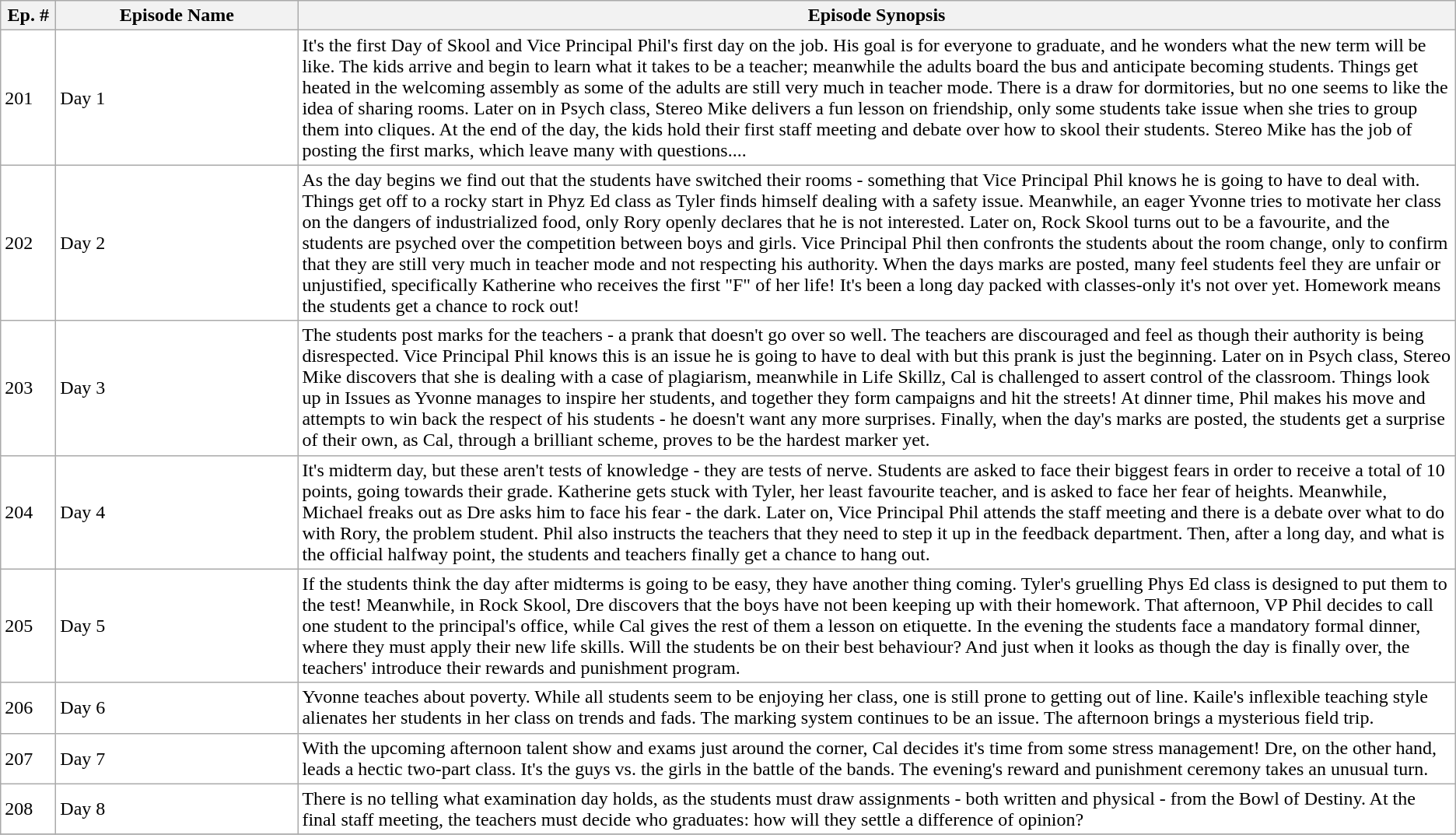<table class="wikitable" style="background: #FFFFFF;">
<tr>
<th width=40>Ep. #</th>
<th width=200>Episode Name</th>
<th>Episode Synopsis</th>
</tr>
<tr>
<td>201</td>
<td>Day 1</td>
<td>It's the first Day of Skool and Vice Principal Phil's first day on the job. His goal is for everyone to graduate, and he wonders what the new term will be like. The kids arrive and begin to learn what it takes to be a teacher; meanwhile the adults board the bus and anticipate becoming students. Things get heated in the welcoming assembly as some of the adults are still very much in teacher mode. There is a draw for dormitories, but no one seems to like the idea of sharing rooms. Later on in Psych class, Stereo Mike delivers a fun lesson on friendship, only some students take issue when she tries to group them into cliques. At the end of the day, the kids hold their first staff meeting and debate over how to skool their students. Stereo Mike has the job of posting the first marks, which leave many with questions....</td>
</tr>
<tr>
<td>202</td>
<td>Day 2</td>
<td>As the day begins we find out that the students have switched their rooms - something that Vice Principal Phil knows he is going to have to deal with. Things get off to a rocky start in Phyz Ed class as Tyler finds himself dealing with a safety issue. Meanwhile, an eager Yvonne tries to motivate her class on the dangers of industrialized food, only Rory openly declares that he is not interested. Later on, Rock Skool turns out to be a favourite, and the students are psyched over the competition between boys and girls. Vice Principal Phil then confronts the students about the room change, only to confirm that they are still very much in teacher mode and not respecting his authority. When the days marks are posted, many feel students feel they are unfair or unjustified, specifically Katherine who receives the first "F" of her life! It's been a long day packed with classes-only it's not over yet. Homework means the students get a chance to rock out!</td>
</tr>
<tr>
<td>203</td>
<td>Day 3</td>
<td>The students post marks for the teachers - a prank that doesn't go over so well. The teachers are discouraged and feel as though their authority is being disrespected. Vice Principal Phil knows this is an issue he is going to have to deal with but this prank is just the beginning. Later on in Psych class, Stereo Mike discovers that she is dealing with a case of plagiarism, meanwhile in Life Skillz, Cal is challenged to assert control of the classroom. Things look up in Issues as Yvonne manages to inspire her students, and together they form campaigns and hit the streets! At dinner time, Phil makes his move and attempts to win back the respect of his students - he doesn't want any more surprises. Finally, when the day's marks are posted, the students get a surprise of their own, as Cal, through a brilliant scheme, proves to be the hardest marker yet.</td>
</tr>
<tr>
<td>204</td>
<td>Day 4</td>
<td>It's midterm day, but these aren't tests of knowledge - they are tests of nerve. Students are asked to face their biggest fears in order to receive a total of 10 points, going towards their grade. Katherine gets stuck with Tyler, her least favourite teacher, and is asked to face her fear of heights. Meanwhile, Michael freaks out as Dre asks him to face his fear - the dark. Later on, Vice Principal Phil attends the staff meeting and there is a debate over what to do with Rory, the problem student. Phil also instructs the teachers that they need to step it up in the feedback department. Then, after a long day, and what is the official halfway point, the students and teachers finally get a chance to hang out.</td>
</tr>
<tr>
<td>205</td>
<td>Day 5</td>
<td>If the students think the day after midterms is going to be easy, they have another thing coming. Tyler's gruelling Phys Ed class is designed to put them to the test! Meanwhile, in Rock Skool, Dre discovers that the boys have not been keeping up with their homework. That afternoon, VP Phil decides to call one student to the principal's office, while Cal gives the rest of them a lesson on etiquette. In the evening the students face a mandatory formal dinner, where they must apply their new life skills. Will the students be on their best behaviour? And just when it looks as though the day is finally over, the teachers' introduce their rewards and punishment program.</td>
</tr>
<tr>
<td>206</td>
<td>Day 6</td>
<td>Yvonne teaches about poverty. While all students seem to be enjoying her class, one is still prone to getting out of line. Kaile's inflexible teaching style alienates her students in her class on trends and fads. The marking system continues to be an issue. The afternoon brings a mysterious field trip.</td>
</tr>
<tr>
<td>207</td>
<td>Day 7</td>
<td>With the upcoming afternoon talent show and exams just around the corner, Cal decides it's time from some stress management! Dre, on the other hand, leads a hectic two-part class. It's the guys vs. the girls in the battle of the bands. The evening's reward and punishment ceremony takes an unusual turn.</td>
</tr>
<tr>
<td>208</td>
<td>Day 8</td>
<td>There is no telling what examination day holds, as the students must draw assignments - both written and physical - from the Bowl of Destiny. At the final staff meeting, the teachers must decide who graduates: how will they settle a difference of opinion?</td>
</tr>
<tr>
</tr>
</table>
